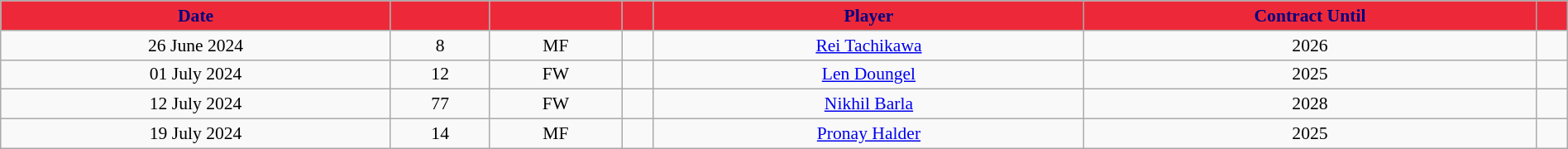<table class="wikitable sortable" style="text-align:center; font-size:90%; width:100%;">
<tr>
<th style="background-color:#ED2939; color:#000080;">Date</th>
<th style="background-color:#ED2939; color:#000080;"></th>
<th style="background-color:#ED2939; color:#000080;"></th>
<th style="background-color:#ED2939; color:#000080;"></th>
<th style="background-color:#ED2939; color:#000080;">Player</th>
<th style="background-color:#ED2939; color:#000080;">Contract Until</th>
<th style="background-color:#ED2939; color:#000080;" class="unsortable"></th>
</tr>
<tr>
<td>26 June 2024</td>
<td>8</td>
<td>MF</td>
<td></td>
<td><a href='#'>Rei Tachikawa</a></td>
<td>2026</td>
<td></td>
</tr>
<tr>
<td>01 July 2024</td>
<td>12</td>
<td>FW</td>
<td></td>
<td><a href='#'>Len Doungel</a></td>
<td>2025</td>
<td></td>
</tr>
<tr>
<td>12 July 2024</td>
<td>77</td>
<td>FW</td>
<td></td>
<td><a href='#'>Nikhil Barla</a></td>
<td>2028</td>
<td></td>
</tr>
<tr>
<td>19 July 2024</td>
<td>14</td>
<td>MF</td>
<td></td>
<td><a href='#'>Pronay Halder</a></td>
<td>2025</td>
<td></td>
</tr>
</table>
